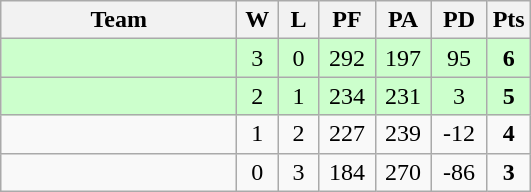<table class="wikitable" style="text-align:center;">
<tr>
<th width=150>Team</th>
<th width=20>W</th>
<th width=20>L</th>
<th width=30>PF</th>
<th width=30>PA</th>
<th width=30>PD</th>
<th width=20>Pts</th>
</tr>
<tr bgcolor="#ccffcc">
<td align="left"></td>
<td>3</td>
<td>0</td>
<td>292</td>
<td>197</td>
<td>95</td>
<td><strong>6</strong></td>
</tr>
<tr bgcolor="#ccffcc">
<td align="left"></td>
<td>2</td>
<td>1</td>
<td>234</td>
<td>231</td>
<td>3</td>
<td><strong>5</strong></td>
</tr>
<tr>
<td align="left"></td>
<td>1</td>
<td>2</td>
<td>227</td>
<td>239</td>
<td>-12</td>
<td><strong>4</strong></td>
</tr>
<tr>
<td align="left"></td>
<td>0</td>
<td>3</td>
<td>184</td>
<td>270</td>
<td>-86</td>
<td><strong>3</strong></td>
</tr>
</table>
